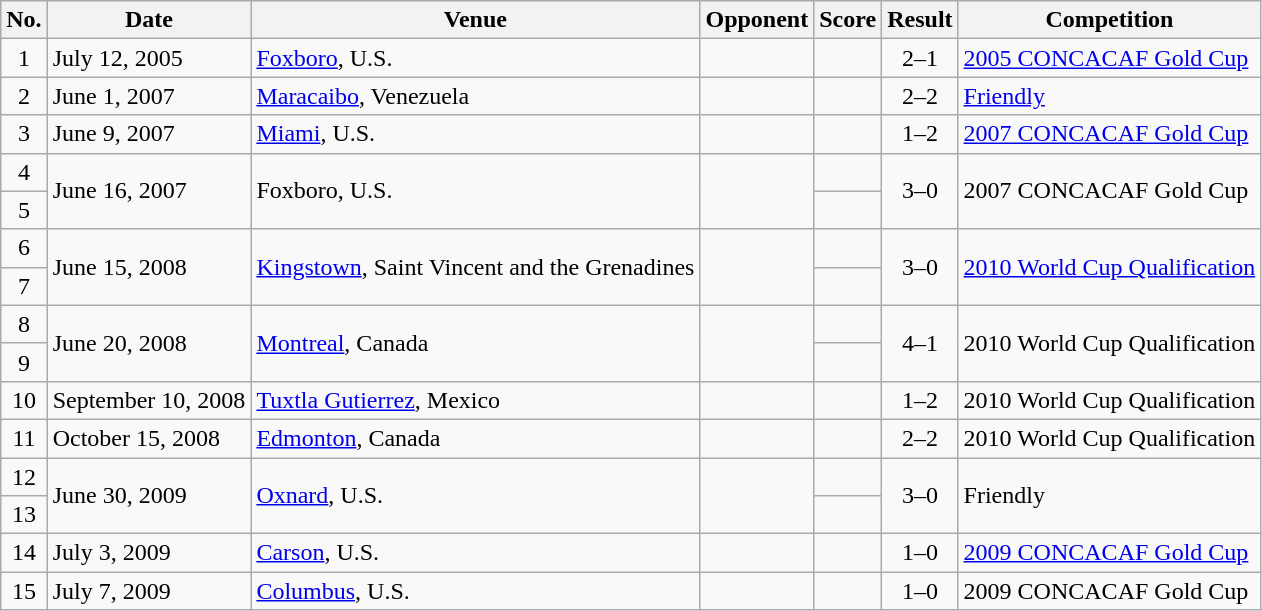<table class="wikitable sortable">
<tr>
<th scope="col">No.</th>
<th scope="col">Date</th>
<th scope="col">Venue</th>
<th scope="col">Opponent</th>
<th scope="col">Score</th>
<th scope="col">Result</th>
<th scope="col">Competition</th>
</tr>
<tr>
<td align="center">1</td>
<td>July 12, 2005</td>
<td><a href='#'>Foxboro</a>, U.S.</td>
<td></td>
<td></td>
<td align="center">2–1</td>
<td><a href='#'>2005 CONCACAF Gold Cup</a></td>
</tr>
<tr>
<td align="center">2</td>
<td>June 1, 2007</td>
<td><a href='#'>Maracaibo</a>, Venezuela</td>
<td></td>
<td></td>
<td align="center">2–2</td>
<td><a href='#'>Friendly</a></td>
</tr>
<tr>
<td align="center">3</td>
<td>June 9, 2007</td>
<td><a href='#'>Miami</a>, U.S.</td>
<td></td>
<td></td>
<td align="center">1–2</td>
<td><a href='#'>2007 CONCACAF Gold Cup</a></td>
</tr>
<tr>
<td align="center">4</td>
<td rowspan="2">June 16, 2007</td>
<td rowspan="2">Foxboro, U.S.</td>
<td rowspan="2"></td>
<td></td>
<td rowspan="2" align="center">3–0</td>
<td rowspan="2">2007 CONCACAF Gold Cup</td>
</tr>
<tr>
<td align="center">5</td>
<td></td>
</tr>
<tr>
<td align="center">6</td>
<td rowspan="2">June 15, 2008</td>
<td rowspan="2"><a href='#'>Kingstown</a>, Saint Vincent and the Grenadines</td>
<td rowspan="2"></td>
<td></td>
<td rowspan="2" align="center">3–0</td>
<td rowspan="2"><a href='#'>2010 World Cup Qualification</a></td>
</tr>
<tr>
<td align="center">7</td>
<td></td>
</tr>
<tr>
<td align="center">8</td>
<td rowspan="2">June 20, 2008</td>
<td rowspan="2"><a href='#'>Montreal</a>, Canada</td>
<td rowspan="2"></td>
<td></td>
<td rowspan="2" align="center">4–1</td>
<td rowspan="2">2010 World Cup Qualification</td>
</tr>
<tr>
<td align="center">9</td>
<td></td>
</tr>
<tr>
<td align="center">10</td>
<td>September 10, 2008</td>
<td><a href='#'>Tuxtla Gutierrez</a>, Mexico</td>
<td></td>
<td></td>
<td align="center">1–2</td>
<td>2010 World Cup Qualification</td>
</tr>
<tr>
<td align="center">11</td>
<td>October 15, 2008</td>
<td><a href='#'>Edmonton</a>, Canada</td>
<td></td>
<td></td>
<td align="center">2–2</td>
<td>2010 World Cup Qualification</td>
</tr>
<tr>
<td align="center">12</td>
<td rowspan="2">June 30, 2009</td>
<td rowspan="2"><a href='#'>Oxnard</a>, U.S.</td>
<td rowspan="2"></td>
<td></td>
<td rowspan="2" align="center">3–0</td>
<td rowspan="2">Friendly</td>
</tr>
<tr>
<td align="center">13</td>
<td></td>
</tr>
<tr>
<td align="center">14</td>
<td>July 3, 2009</td>
<td><a href='#'>Carson</a>, U.S.</td>
<td></td>
<td></td>
<td align="center">1–0</td>
<td><a href='#'>2009 CONCACAF Gold Cup</a></td>
</tr>
<tr>
<td align="center">15</td>
<td>July 7, 2009</td>
<td><a href='#'>Columbus</a>, U.S.</td>
<td></td>
<td></td>
<td align="center">1–0</td>
<td>2009 CONCACAF Gold Cup</td>
</tr>
</table>
